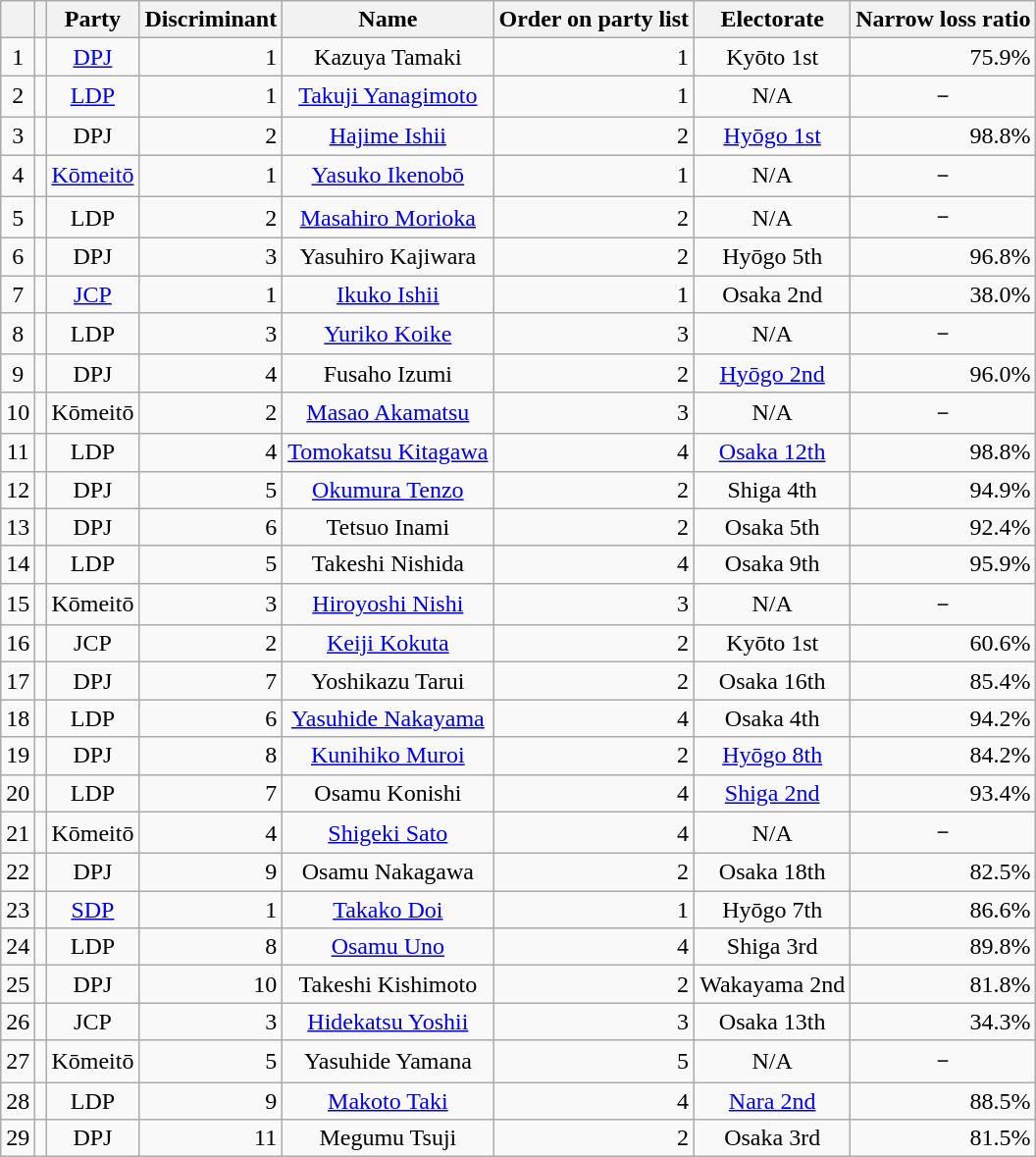<table class="wikitable sortable" style="text-align:center;">
<tr>
<th></th>
<th></th>
<th>Party</th>
<th>Discriminant</th>
<th>Name</th>
<th>Order on party list</th>
<th>Electorate</th>
<th>Narrow loss ratio</th>
</tr>
<tr>
<td>1</td>
<td></td>
<td><a href='#'>DPJ</a></td>
<td style="text-align: right;">1</td>
<td>Kazuya Tamaki</td>
<td style="text-align: right;">1</td>
<td>Kyōto 1st</td>
<td style="text-align: right;">75.9%</td>
</tr>
<tr>
<td>2</td>
<td></td>
<td><a href='#'>LDP</a></td>
<td style="text-align: right;">1</td>
<td><a href='#'>Takuji Yanagimoto</a></td>
<td style="text-align: right;">1</td>
<td>N/A</td>
<td>－</td>
</tr>
<tr>
<td>3</td>
<td></td>
<td>DPJ</td>
<td style="text-align: right;">2</td>
<td><a href='#'>Hajime Ishii</a></td>
<td style="text-align: right;">2</td>
<td><a href='#'>Hyōgo 1st</a></td>
<td style="text-align: right;">98.8%</td>
</tr>
<tr>
<td>4</td>
<td></td>
<td><a href='#'>Kōmeitō</a></td>
<td style="text-align: right;">1</td>
<td><a href='#'>Yasuko Ikenobō</a></td>
<td style="text-align: right;">1</td>
<td>N/A</td>
<td>－</td>
</tr>
<tr>
<td>5</td>
<td></td>
<td>LDP</td>
<td style="text-align: right;">2</td>
<td><a href='#'>Masahiro Morioka</a></td>
<td style="text-align: right;">2</td>
<td>N/A</td>
<td>－</td>
</tr>
<tr>
<td>6</td>
<td></td>
<td>DPJ</td>
<td style="text-align: right;">3</td>
<td>Yasuhiro Kajiwara</td>
<td style="text-align: right;">2</td>
<td>Hyōgo 5th</td>
<td style="text-align: right;">96.8%</td>
</tr>
<tr>
<td>7</td>
<td></td>
<td><a href='#'>JCP</a></td>
<td style="text-align: right;">1</td>
<td><a href='#'>Ikuko Ishii</a></td>
<td style="text-align: right;">1</td>
<td>Osaka 2nd</td>
<td style="text-align: right;">38.0%</td>
</tr>
<tr>
<td>8</td>
<td></td>
<td>LDP</td>
<td style="text-align: right;">3</td>
<td><a href='#'>Yuriko Koike</a></td>
<td style="text-align: right;">3</td>
<td>N/A</td>
<td>－</td>
</tr>
<tr>
<td>9</td>
<td></td>
<td>DPJ</td>
<td style="text-align: right;">4</td>
<td>Fusaho Izumi</td>
<td style="text-align: right;">2</td>
<td><a href='#'>Hyōgo 2nd</a></td>
<td style="text-align: right;">96.0%</td>
</tr>
<tr>
<td>10</td>
<td></td>
<td>Kōmeitō</td>
<td style="text-align: right;">2</td>
<td><a href='#'>Masao Akamatsu</a></td>
<td style="text-align: right;">3</td>
<td>N/A</td>
<td>－</td>
</tr>
<tr>
<td>11</td>
<td></td>
<td>LDP</td>
<td style="text-align: right;">4</td>
<td><a href='#'>Tomokatsu Kitagawa</a></td>
<td style="text-align: right;">4</td>
<td><a href='#'>Osaka 12th</a></td>
<td style="text-align: right;">98.8%</td>
</tr>
<tr>
<td>12</td>
<td></td>
<td>DPJ</td>
<td style="text-align: right;">5</td>
<td><a href='#'>Okumura Tenzo</a></td>
<td style="text-align: right;">2</td>
<td>Shiga 4th</td>
<td style="text-align: right;">94.9%</td>
</tr>
<tr>
<td>13</td>
<td></td>
<td>DPJ</td>
<td style="text-align: right;">6</td>
<td>Tetsuo Inami</td>
<td style="text-align: right;">2</td>
<td>Osaka 5th</td>
<td style="text-align: right;">92.4%</td>
</tr>
<tr>
<td>14</td>
<td></td>
<td>LDP</td>
<td style="text-align: right;">5</td>
<td>Takeshi Nishida</td>
<td style="text-align: right;">4</td>
<td>Osaka 9th</td>
<td style="text-align: right;">95.9%</td>
</tr>
<tr>
<td>15</td>
<td></td>
<td>Kōmeitō</td>
<td style="text-align: right;">3</td>
<td><a href='#'>Hiroyoshi Nishi</a></td>
<td style="text-align: right;">3</td>
<td>N/A</td>
<td>－</td>
</tr>
<tr>
<td>16</td>
<td></td>
<td>JCP</td>
<td style="text-align: right;">2</td>
<td><a href='#'>Keiji Kokuta</a></td>
<td style="text-align: right;">2</td>
<td>Kyōto 1st</td>
<td style="text-align: right;">60.6%</td>
</tr>
<tr>
<td>17</td>
<td></td>
<td>DPJ</td>
<td style="text-align: right;">7</td>
<td>Yoshikazu Tarui</td>
<td style="text-align: right;">2</td>
<td>Osaka 16th</td>
<td style="text-align: right;">85.4%</td>
</tr>
<tr>
<td>18</td>
<td></td>
<td>LDP</td>
<td style="text-align: right;">6</td>
<td><a href='#'>Yasuhide Nakayama</a></td>
<td style="text-align: right;">4</td>
<td>Osaka 4th</td>
<td style="text-align: right;">94.2%</td>
</tr>
<tr>
<td>19</td>
<td></td>
<td>DPJ</td>
<td style="text-align: right;">8</td>
<td><a href='#'>Kunihiko Muroi</a></td>
<td style="text-align: right;">2</td>
<td><a href='#'>Hyōgo 8th</a></td>
<td style="text-align: right;">84.2%</td>
</tr>
<tr>
<td>20</td>
<td></td>
<td>LDP</td>
<td style="text-align: right;">7</td>
<td>Osamu Konishi</td>
<td style="text-align: right;">4</td>
<td><a href='#'>Shiga 2nd</a></td>
<td style="text-align: right;">93.4%</td>
</tr>
<tr>
<td>21</td>
<td></td>
<td>Kōmeitō</td>
<td style="text-align: right;">4</td>
<td><a href='#'>Shigeki Sato</a></td>
<td style="text-align: right;">4</td>
<td>N/A</td>
<td>－</td>
</tr>
<tr>
<td>22</td>
<td></td>
<td>DPJ</td>
<td style="text-align: right;">9</td>
<td>Osamu Nakagawa</td>
<td style="text-align: right;">2</td>
<td>Osaka 18th</td>
<td style="text-align: right;">82.5%</td>
</tr>
<tr>
<td>23</td>
<td></td>
<td><a href='#'>SDP</a></td>
<td style="text-align: right;">1</td>
<td><a href='#'>Takako Doi</a></td>
<td style="text-align: right;">1</td>
<td>Hyōgo 7th</td>
<td style="text-align: right;">86.6%</td>
</tr>
<tr>
<td>24</td>
<td></td>
<td>LDP</td>
<td style="text-align: right;">8</td>
<td><a href='#'>Osamu Uno</a></td>
<td style="text-align: right;">4</td>
<td>Shiga 3rd</td>
<td style="text-align: right;">89.8%</td>
</tr>
<tr>
<td>25</td>
<td></td>
<td>DPJ</td>
<td style="text-align: right;">10</td>
<td>Takeshi Kishimoto</td>
<td style="text-align: right;">2</td>
<td>Wakayama 2nd</td>
<td style="text-align: right;">81.8%</td>
</tr>
<tr>
<td>26</td>
<td></td>
<td>JCP</td>
<td style="text-align: right;">3</td>
<td><a href='#'>Hidekatsu Yoshii</a></td>
<td style="text-align: right;">3</td>
<td>Osaka 13th</td>
<td style="text-align: right;">34.3%</td>
</tr>
<tr>
<td>27</td>
<td></td>
<td>Kōmeitō</td>
<td style="text-align: right;">5</td>
<td>Yasuhide Yamana</td>
<td style="text-align: right;">5</td>
<td>N/A</td>
<td>－</td>
</tr>
<tr>
<td>28</td>
<td></td>
<td>LDP</td>
<td style="text-align: right;">9</td>
<td><a href='#'>Makoto Taki</a></td>
<td style="text-align: right;">4</td>
<td><a href='#'>Nara 2nd</a></td>
<td style="text-align: right;">88.5%</td>
</tr>
<tr>
<td>29</td>
<td></td>
<td>DPJ</td>
<td style="text-align: right;">11</td>
<td>Megumu Tsuji</td>
<td style="text-align: right;">2</td>
<td>Osaka 3rd</td>
<td style="text-align: right;">81.5%</td>
</tr>
</table>
